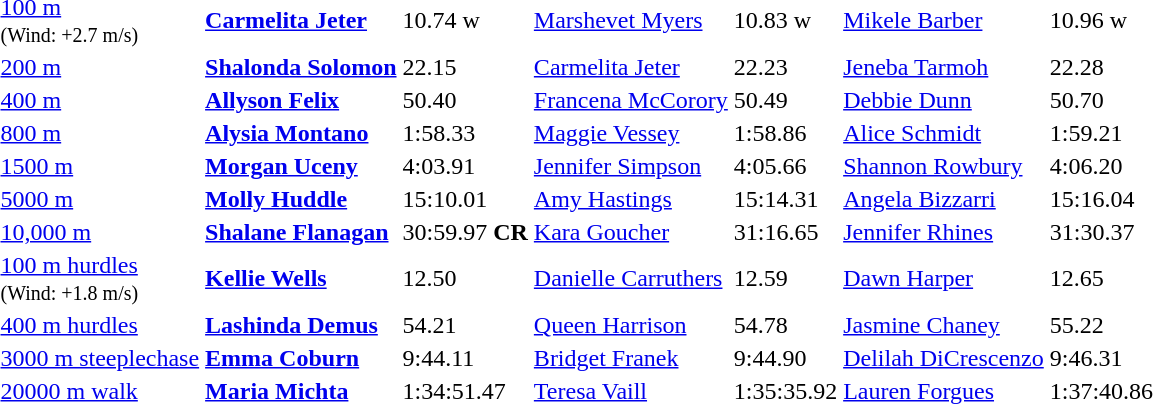<table>
<tr>
<td><a href='#'>100 m</a><br><small>(Wind: +2.7 m/s)</small></td>
<td><strong><a href='#'>Carmelita Jeter</a></strong></td>
<td>10.74 w</td>
<td><a href='#'>Marshevet Myers</a></td>
<td>10.83 w</td>
<td><a href='#'>Mikele Barber</a></td>
<td>10.96 w</td>
</tr>
<tr>
<td><a href='#'>200 m</a></td>
<td><strong><a href='#'>Shalonda Solomon</a></strong></td>
<td>22.15</td>
<td><a href='#'>Carmelita Jeter</a></td>
<td>22.23</td>
<td><a href='#'>Jeneba Tarmoh</a></td>
<td>22.28</td>
</tr>
<tr>
<td><a href='#'>400 m</a></td>
<td><strong><a href='#'>Allyson Felix</a></strong></td>
<td>50.40</td>
<td><a href='#'>Francena McCorory</a></td>
<td>50.49</td>
<td><a href='#'>Debbie Dunn</a></td>
<td>50.70</td>
</tr>
<tr>
<td><a href='#'>800 m</a></td>
<td><strong><a href='#'>Alysia Montano</a></strong></td>
<td>1:58.33</td>
<td><a href='#'>Maggie Vessey</a></td>
<td>1:58.86</td>
<td><a href='#'>Alice Schmidt</a></td>
<td>1:59.21</td>
</tr>
<tr>
<td><a href='#'>1500 m</a></td>
<td><strong><a href='#'>Morgan Uceny</a></strong></td>
<td>4:03.91</td>
<td><a href='#'>Jennifer Simpson</a></td>
<td>4:05.66</td>
<td><a href='#'>Shannon Rowbury</a></td>
<td>4:06.20</td>
</tr>
<tr>
<td><a href='#'>5000 m</a></td>
<td><strong><a href='#'>Molly Huddle</a></strong></td>
<td>15:10.01</td>
<td><a href='#'>Amy Hastings</a></td>
<td>15:14.31</td>
<td><a href='#'>Angela Bizzarri</a></td>
<td>15:16.04</td>
</tr>
<tr>
<td><a href='#'>10,000 m</a></td>
<td><strong><a href='#'>Shalane Flanagan</a></strong></td>
<td>30:59.97 <strong>CR</strong></td>
<td><a href='#'>Kara Goucher</a></td>
<td>31:16.65</td>
<td><a href='#'>Jennifer Rhines</a></td>
<td>31:30.37</td>
</tr>
<tr>
<td><a href='#'>100 m hurdles</a><br><small>(Wind: +1.8 m/s)</small></td>
<td><strong><a href='#'>Kellie Wells</a></strong></td>
<td>12.50</td>
<td><a href='#'>Danielle Carruthers</a></td>
<td>12.59</td>
<td><a href='#'>Dawn Harper</a></td>
<td>12.65</td>
</tr>
<tr>
<td><a href='#'>400 m hurdles</a></td>
<td><strong><a href='#'>Lashinda Demus</a></strong></td>
<td>54.21</td>
<td><a href='#'>Queen Harrison</a></td>
<td>54.78</td>
<td><a href='#'>Jasmine Chaney</a></td>
<td>55.22</td>
</tr>
<tr>
<td><a href='#'>3000 m steeplechase</a></td>
<td><strong><a href='#'>Emma Coburn</a></strong></td>
<td>9:44.11</td>
<td><a href='#'>Bridget Franek</a></td>
<td>9:44.90</td>
<td><a href='#'>Delilah DiCrescenzo</a></td>
<td>9:46.31</td>
</tr>
<tr>
<td><a href='#'>20000 m walk</a></td>
<td><strong><a href='#'>Maria Michta</a></strong></td>
<td>1:34:51.47</td>
<td><a href='#'>Teresa Vaill</a></td>
<td>1:35:35.92</td>
<td><a href='#'>Lauren Forgues</a></td>
<td>1:37:40.86</td>
</tr>
</table>
